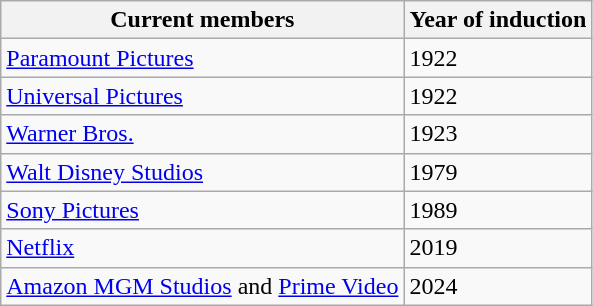<table class="wikitable floatright">
<tr>
<th scope="col">Current members</th>
<th scope="col">Year of induction</th>
</tr>
<tr>
<td><a href='#'>Paramount Pictures</a></td>
<td>1922</td>
</tr>
<tr>
<td><a href='#'>Universal Pictures</a></td>
<td>1922</td>
</tr>
<tr>
<td><a href='#'>Warner Bros.</a></td>
<td>1923</td>
</tr>
<tr>
<td><a href='#'>Walt Disney Studios</a></td>
<td>1979</td>
</tr>
<tr>
<td><a href='#'>Sony Pictures</a></td>
<td>1989</td>
</tr>
<tr>
<td><a href='#'>Netflix</a></td>
<td>2019</td>
</tr>
<tr>
<td><a href='#'>Amazon MGM Studios</a> and <a href='#'>Prime Video</a></td>
<td>2024</td>
</tr>
</table>
